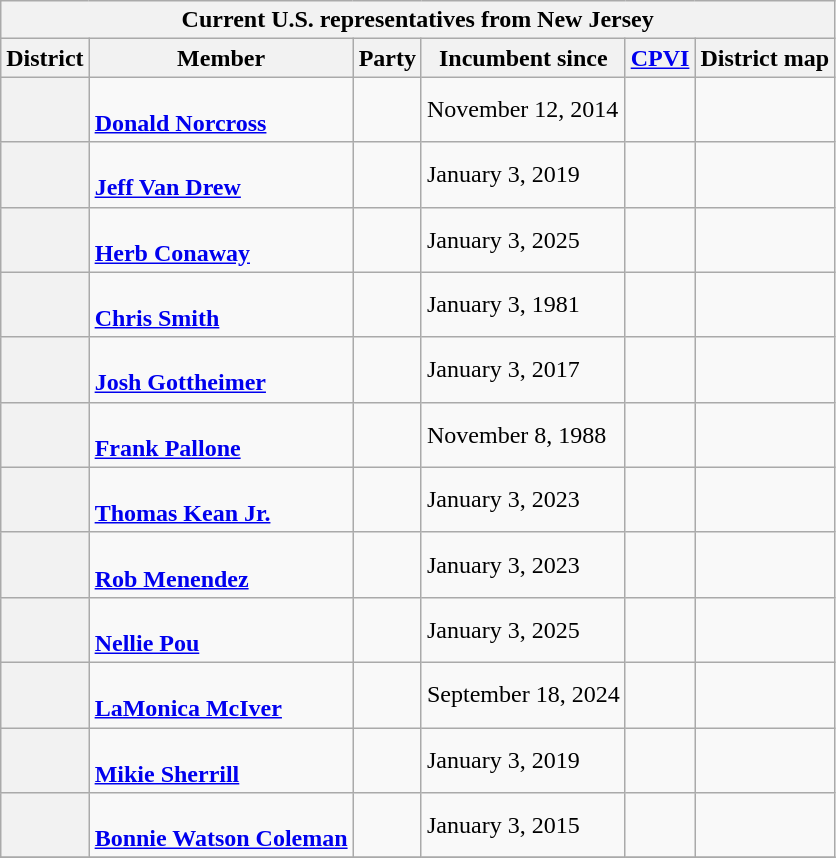<table class="wikitable sticky-header-multi sortable">
<tr>
<th colspan=6>Current U.S. representatives from New Jersey</th>
</tr>
<tr>
<th>District</th>
<th>Member<br></th>
<th>Party</th>
<th data-sort-type="date">Incumbent since</th>
<th data-sort-type="number"><a href='#'>CPVI</a><br></th>
<th class="unsortable">District map</th>
</tr>
<tr>
<th></th>
<td data-sort-value="Norcross, Donald"><br><strong><a href='#'>Donald Norcross</a></strong><br></td>
<td></td>
<td>November 12, 2014</td>
<td></td>
<td></td>
</tr>
<tr>
<th></th>
<td data-sort-value="Van Drew, Jeff"><br><strong><a href='#'>Jeff Van Drew</a></strong><br></td>
<td></td>
<td>January 3, 2019</td>
<td></td>
<td></td>
</tr>
<tr>
<th></th>
<td data-sort-value="Conaway, Herb"><br><strong><a href='#'>Herb Conaway</a></strong><br></td>
<td></td>
<td>January 3, 2025</td>
<td></td>
<td></td>
</tr>
<tr>
<th></th>
<td data-sort-value="Smith, Chris"><br><strong><a href='#'>Chris Smith</a></strong><br></td>
<td></td>
<td>January 3, 1981</td>
<td></td>
<td></td>
</tr>
<tr>
<th></th>
<td data-sort-value="Gottheimer, Josh"><br><strong><a href='#'>Josh Gottheimer</a></strong><br></td>
<td></td>
<td>January 3, 2017</td>
<td></td>
<td></td>
</tr>
<tr>
<th></th>
<td data-sort-value="Pallone, Frank"><br><strong><a href='#'>Frank Pallone</a></strong><br></td>
<td></td>
<td>November 8, 1988</td>
<td></td>
<td></td>
</tr>
<tr>
<th></th>
<td data-sort-value="Kean, Tom"><br><strong><a href='#'>Thomas Kean Jr.</a></strong><br></td>
<td></td>
<td>January 3, 2023</td>
<td></td>
<td></td>
</tr>
<tr>
<th></th>
<td data-sort-value="Menendez, Rob"><br><strong><a href='#'>Rob Menendez</a></strong><br></td>
<td></td>
<td>January 3, 2023</td>
<td></td>
<td></td>
</tr>
<tr>
<th></th>
<td data-sort-value="Pou, Nellie"><br><strong><a href='#'>Nellie Pou</a></strong><br></td>
<td></td>
<td>January 3, 2025</td>
<td></td>
<td></td>
</tr>
<tr>
<th></th>
<td data-sort-value="McIver, LaMonica"><br><strong><a href='#'>LaMonica McIver</a></strong><br></td>
<td></td>
<td>September 18, 2024</td>
<td></td>
<td></td>
</tr>
<tr>
<th></th>
<td data-sort-value="Sherrill, Mikie"><br><strong><a href='#'>Mikie Sherrill</a></strong><br></td>
<td></td>
<td>January 3, 2019</td>
<td></td>
<td></td>
</tr>
<tr>
<th></th>
<td data-sort-value="Watson Coleman, Bonnie"><br><strong><a href='#'>Bonnie Watson Coleman</a></strong><br></td>
<td></td>
<td>January 3, 2015</td>
<td></td>
<td></td>
</tr>
<tr>
</tr>
</table>
